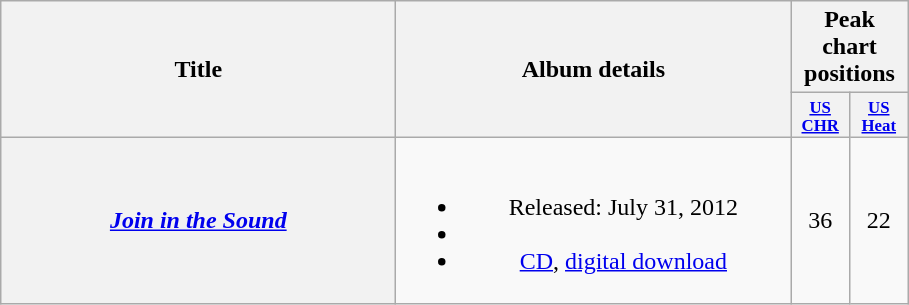<table class="wikitable plainrowheaders" style="text-align:center;">
<tr>
<th scope="col" rowspan="2" style="width:16em;">Title</th>
<th scope="col" rowspan="2" style="width:16em;">Album details</th>
<th scope="col" colspan="2">Peak chart positions</th>
</tr>
<tr>
<th style="width:3em; font-size:70%"><a href='#'>US<br>CHR</a></th>
<th style="width:3em; font-size:70%"><a href='#'>US<br>Heat</a></th>
</tr>
<tr>
<th scope="row"><em><a href='#'>Join in the Sound</a></em></th>
<td><br><ul><li>Released: July 31, 2012</li><li></li><li><a href='#'>CD</a>, <a href='#'>digital download</a></li></ul></td>
<td>36</td>
<td>22</td>
</tr>
</table>
